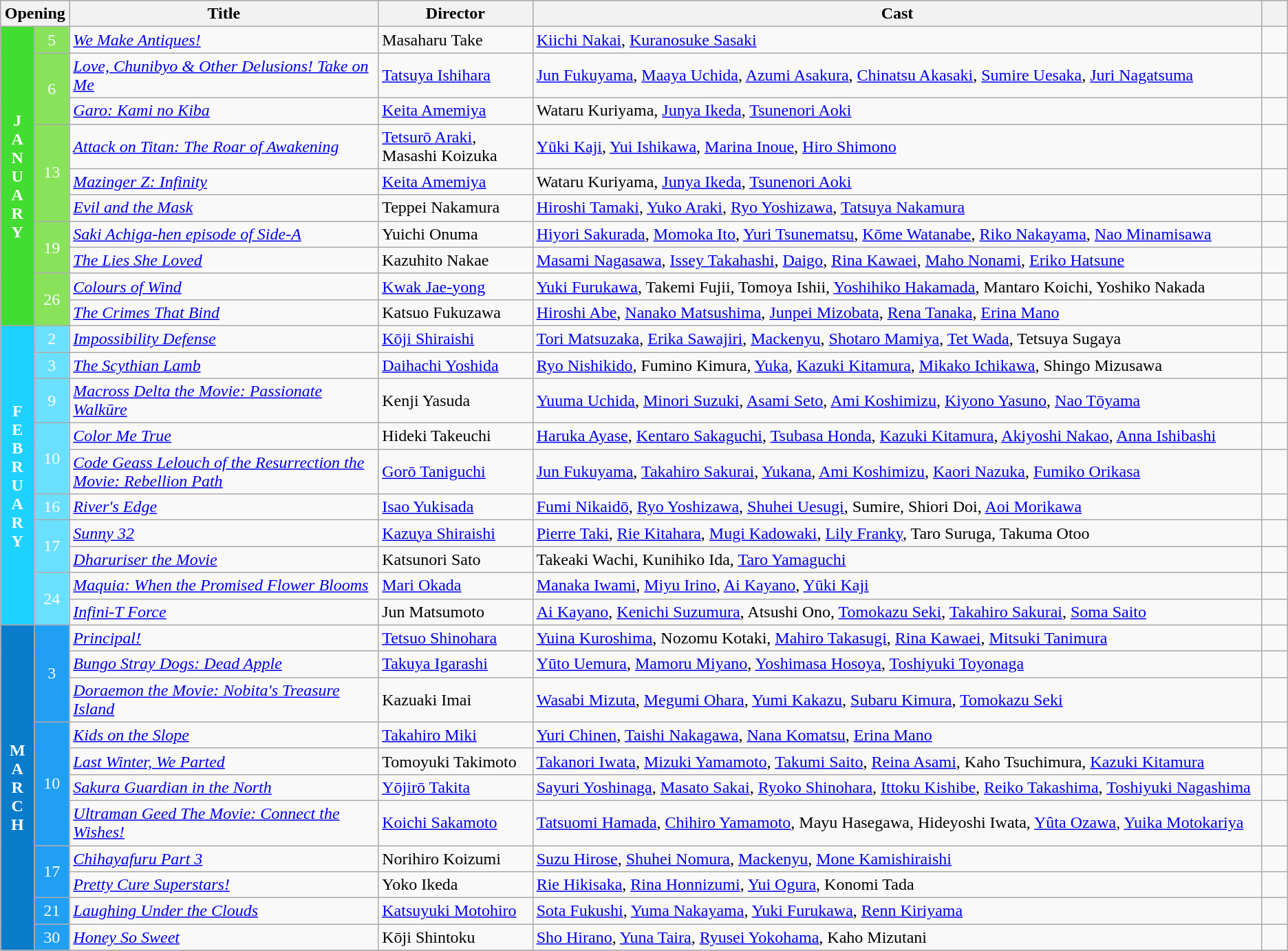<table class="wikitable">
<tr style="background:#b0e0e6; text-align:center;">
<th colspan="2">Opening</th>
<th style="width:24%;">Title</th>
<th style="width:12%">Director</th>
<th>Cast</th>
<th style="width:2%;"></th>
</tr>
<tr>
<th rowspan="10" style="text-align:center; background:#43DC31; color:white;">J<br>A<br>N<br>U<br>A<br>R<br>Y</th>
<td rowspan="1" style="text-align:center; background:#88E35B; color:white;">5</td>
<td><em><a href='#'>We Make Antiques!</a></em></td>
<td>Masaharu Take</td>
<td><a href='#'>Kiichi Nakai</a>, <a href='#'>Kuranosuke Sasaki</a></td>
<td></td>
</tr>
<tr>
<td rowspan="2" style="text-align:center; background:#88E35B; color:white;">6</td>
<td><em><a href='#'>Love, Chunibyo & Other Delusions! Take on Me</a></em></td>
<td><a href='#'>Tatsuya Ishihara</a></td>
<td><a href='#'>Jun Fukuyama</a>, <a href='#'>Maaya Uchida</a>, <a href='#'>Azumi Asakura</a>, <a href='#'>Chinatsu Akasaki</a>, <a href='#'>Sumire Uesaka</a>, <a href='#'>Juri Nagatsuma</a></td>
<td></td>
</tr>
<tr>
<td><em><a href='#'>Garo: Kami no Kiba</a></em></td>
<td><a href='#'>Keita Amemiya</a></td>
<td>Wataru Kuriyama, <a href='#'>Junya Ikeda</a>, <a href='#'>Tsunenori Aoki</a></td>
<td></td>
</tr>
<tr>
<td rowspan="3" style="text-align:center; background:#88E35B; color:white;">13</td>
<td><em><a href='#'>Attack on Titan: The Roar of Awakening</a></em></td>
<td><a href='#'>Tetsurō Araki</a>, Masashi Koizuka</td>
<td><a href='#'>Yūki Kaji</a>, <a href='#'>Yui Ishikawa</a>, <a href='#'>Marina Inoue</a>, <a href='#'>Hiro Shimono</a></td>
<td></td>
</tr>
<tr>
<td><em><a href='#'>Mazinger Z: Infinity</a></em></td>
<td><a href='#'>Keita Amemiya</a></td>
<td>Wataru Kuriyama, <a href='#'>Junya Ikeda</a>, <a href='#'>Tsunenori Aoki</a></td>
<td></td>
</tr>
<tr>
<td><em><a href='#'>Evil and the Mask</a></em></td>
<td>Teppei Nakamura</td>
<td><a href='#'>Hiroshi Tamaki</a>, <a href='#'>Yuko Araki</a>, <a href='#'>Ryo Yoshizawa</a>, <a href='#'>Tatsuya Nakamura</a></td>
<td></td>
</tr>
<tr>
<td rowspan="2" style="text-align:center; background:#88E35B; color:white;">19</td>
<td><em><a href='#'>Saki Achiga-hen episode of Side-A</a></em></td>
<td>Yuichi Onuma</td>
<td><a href='#'>Hiyori Sakurada</a>, <a href='#'>Momoka Ito</a>, <a href='#'>Yuri Tsunematsu</a>, <a href='#'>Kōme Watanabe</a>, <a href='#'>Riko Nakayama</a>, <a href='#'>Nao Minamisawa</a></td>
<td></td>
</tr>
<tr>
<td><em><a href='#'>The Lies She Loved</a></em></td>
<td>Kazuhito Nakae</td>
<td><a href='#'>Masami Nagasawa</a>, <a href='#'>Issey Takahashi</a>, <a href='#'>Daigo</a>, <a href='#'>Rina Kawaei</a>, <a href='#'>Maho Nonami</a>, <a href='#'>Eriko Hatsune</a></td>
<td></td>
</tr>
<tr>
<td rowspan="2" style="text-align:center; background:#88E35B; color:white;">26</td>
<td><em><a href='#'>Colours of Wind</a></em></td>
<td><a href='#'>Kwak Jae-yong</a></td>
<td><a href='#'>Yuki Furukawa</a>, Takemi Fujii, Tomoya Ishii, <a href='#'>Yoshihiko Hakamada</a>, Mantaro Koichi, Yoshiko Nakada</td>
<td></td>
</tr>
<tr>
<td><em><a href='#'>The Crimes That Bind</a></em></td>
<td>Katsuo Fukuzawa</td>
<td><a href='#'>Hiroshi Abe</a>, <a href='#'>Nanako Matsushima</a>, <a href='#'>Junpei Mizobata</a>, <a href='#'>Rena Tanaka</a>, <a href='#'>Erina Mano</a></td>
<td></td>
</tr>
<tr>
<th rowspan="10" style="text-align:center; background:#1FD1FD; color:white;">F<br>E<br>B<br>R<br>U<br>A<br>R<br>Y</th>
<td rowspan="1" style="text-align:center; background:#6BE0FE; color:white;">2</td>
<td><em><a href='#'>Impossibility Defense</a></em></td>
<td><a href='#'>Kōji Shiraishi</a></td>
<td><a href='#'>Tori Matsuzaka</a>, <a href='#'>Erika Sawajiri</a>, <a href='#'>Mackenyu</a>, <a href='#'>Shotaro Mamiya</a>, <a href='#'>Tet Wada</a>, Tetsuya Sugaya</td>
<td></td>
</tr>
<tr>
<td rowspan="1" style="text-align:center; background:#6BE0FE; color:white;">3</td>
<td><em><a href='#'>The Scythian Lamb</a></em></td>
<td><a href='#'>Daihachi Yoshida</a></td>
<td><a href='#'>Ryo Nishikido</a>, Fumino Kimura, <a href='#'>Yuka</a>, <a href='#'>Kazuki Kitamura</a>, <a href='#'>Mikako Ichikawa</a>, Shingo Mizusawa</td>
<td></td>
</tr>
<tr>
<td rowspan="1" style="text-align:center; background:#6BE0FE; color:white;">9</td>
<td><em><a href='#'>Macross Delta the Movie: Passionate Walkūre</a></em></td>
<td>Kenji Yasuda</td>
<td><a href='#'>Yuuma Uchida</a>, <a href='#'>Minori Suzuki</a>, <a href='#'>Asami Seto</a>, <a href='#'>Ami Koshimizu</a>, <a href='#'>Kiyono Yasuno</a>, <a href='#'>Nao Tōyama</a></td>
<td></td>
</tr>
<tr>
<td rowspan="2" style="text-align:center; background:#6BE0FE; color:white;">10</td>
<td><em><a href='#'>Color Me True</a></em></td>
<td>Hideki Takeuchi</td>
<td><a href='#'>Haruka Ayase</a>, <a href='#'>Kentaro Sakaguchi</a>, <a href='#'>Tsubasa Honda</a>, <a href='#'>Kazuki Kitamura</a>, <a href='#'>Akiyoshi Nakao</a>, <a href='#'>Anna Ishibashi</a></td>
<td></td>
</tr>
<tr>
<td><em><a href='#'>Code Geass Lelouch of the Resurrection the Movie: Rebellion Path</a></em></td>
<td><a href='#'>Gorō Taniguchi</a></td>
<td><a href='#'>Jun Fukuyama</a>, <a href='#'>Takahiro Sakurai</a>, <a href='#'>Yukana</a>, <a href='#'>Ami Koshimizu</a>, <a href='#'>Kaori Nazuka</a>, <a href='#'>Fumiko Orikasa</a></td>
<td></td>
</tr>
<tr>
<td rowspan="1" style="text-align:center; background:#6BE0FE; color:white;">16</td>
<td><em><a href='#'>River's Edge</a></em></td>
<td><a href='#'>Isao Yukisada</a></td>
<td><a href='#'>Fumi Nikaidō</a>, <a href='#'>Ryo Yoshizawa</a>, <a href='#'>Shuhei Uesugi</a>, Sumire, Shiori Doi, <a href='#'>Aoi Morikawa</a></td>
<td></td>
</tr>
<tr>
<td rowspan="2" style="text-align:center; background:#6BE0FE; color:white;">17</td>
<td><em><a href='#'>Sunny 32</a></em></td>
<td><a href='#'>Kazuya Shiraishi</a></td>
<td><a href='#'>Pierre Taki</a>, <a href='#'>Rie Kitahara</a>, <a href='#'>Mugi Kadowaki</a>, <a href='#'>Lily Franky</a>, Taro Suruga, Takuma Otoo</td>
<td></td>
</tr>
<tr>
<td><em><a href='#'>Dharuriser the Movie</a></em></td>
<td>Katsunori Sato</td>
<td>Takeaki Wachi, Kunihiko Ida, <a href='#'>Taro Yamaguchi</a></td>
<td></td>
</tr>
<tr>
<td rowspan="2" style="text-align:center; background:#6BE0FE; color:white;">24</td>
<td><em><a href='#'>Maquia: When the Promised Flower Blooms</a></em></td>
<td><a href='#'>Mari Okada</a></td>
<td><a href='#'>Manaka Iwami</a>, <a href='#'>Miyu Irino</a>, <a href='#'>Ai Kayano</a>, <a href='#'>Yūki Kaji</a></td>
<td></td>
</tr>
<tr>
<td><em><a href='#'>Infini-T Force</a></em></td>
<td>Jun Matsumoto</td>
<td><a href='#'>Ai Kayano</a>, <a href='#'>Kenichi Suzumura</a>, Atsushi Ono, <a href='#'>Tomokazu Seki</a>, <a href='#'>Takahiro Sakurai</a>, <a href='#'>Soma Saito</a></td>
<td></td>
</tr>
<tr>
<th rowspan="11" style="text-align:center; background:#0A7CCB; color:white;">M<br>A<br>R<br>C<br>H</th>
<td rowspan="3" style="text-align:center; background:#219FF3; color:white;">3</td>
<td><em><a href='#'>Principal!</a></em></td>
<td><a href='#'>Tetsuo Shinohara</a></td>
<td><a href='#'>Yuina Kuroshima</a>, Nozomu Kotaki, <a href='#'>Mahiro Takasugi</a>, <a href='#'>Rina Kawaei</a>, <a href='#'>Mitsuki Tanimura</a></td>
<td></td>
</tr>
<tr>
<td><em><a href='#'>Bungo Stray Dogs: Dead Apple</a></em></td>
<td><a href='#'>Takuya Igarashi</a></td>
<td><a href='#'>Yūto Uemura</a>, <a href='#'>Mamoru Miyano</a>, <a href='#'>Yoshimasa Hosoya</a>, <a href='#'>Toshiyuki Toyonaga</a></td>
<td></td>
</tr>
<tr>
<td><em><a href='#'>Doraemon the Movie: Nobita's Treasure Island</a></em></td>
<td>Kazuaki Imai</td>
<td><a href='#'>Wasabi Mizuta</a>, <a href='#'>Megumi Ohara</a>, <a href='#'>Yumi Kakazu</a>, <a href='#'>Subaru Kimura</a>, <a href='#'>Tomokazu Seki</a></td>
<td></td>
</tr>
<tr>
<td rowspan="4" style="text-align:center; background:#219FF3; color:white;">10</td>
<td><em><a href='#'>Kids on the Slope</a></em></td>
<td><a href='#'>Takahiro Miki</a></td>
<td><a href='#'>Yuri Chinen</a>, <a href='#'>Taishi Nakagawa</a>, <a href='#'>Nana Komatsu</a>, <a href='#'>Erina Mano</a></td>
<td></td>
</tr>
<tr>
<td><em><a href='#'>Last Winter, We Parted</a></em></td>
<td>Tomoyuki Takimoto</td>
<td><a href='#'>Takanori Iwata</a>, <a href='#'>Mizuki Yamamoto</a>, <a href='#'>Takumi Saito</a>, <a href='#'>Reina Asami</a>, Kaho Tsuchimura, <a href='#'>Kazuki Kitamura</a></td>
<td></td>
</tr>
<tr>
<td><em><a href='#'>Sakura Guardian in the North</a></em></td>
<td><a href='#'>Yōjirō Takita</a></td>
<td><a href='#'>Sayuri Yoshinaga</a>, <a href='#'>Masato Sakai</a>, <a href='#'>Ryoko Shinohara</a>, <a href='#'>Ittoku Kishibe</a>, <a href='#'>Reiko Takashima</a>, <a href='#'>Toshiyuki Nagashima</a></td>
<td></td>
</tr>
<tr>
<td><em><a href='#'>Ultraman Geed The Movie: Connect the Wishes!</a></em></td>
<td><a href='#'>Koichi Sakamoto</a></td>
<td><a href='#'>Tatsuomi Hamada</a>, <a href='#'>Chihiro Yamamoto</a>, Mayu Hasegawa, Hideyoshi Iwata, <a href='#'>Yûta Ozawa</a>, <a href='#'>Yuika Motokariya</a></td>
<td></td>
</tr>
<tr>
<td rowspan="2" style="text-align:center; background:#219FF3; color:white;">17</td>
<td><em><a href='#'>Chihayafuru Part 3</a></em></td>
<td>Norihiro Koizumi</td>
<td><a href='#'>Suzu Hirose</a>, <a href='#'>Shuhei Nomura</a>, <a href='#'>Mackenyu</a>, <a href='#'>Mone Kamishiraishi</a></td>
<td></td>
</tr>
<tr>
<td><em><a href='#'>Pretty Cure Superstars!</a></em></td>
<td>Yoko Ikeda</td>
<td><a href='#'>Rie Hikisaka</a>, <a href='#'>Rina Honnizumi</a>, <a href='#'>Yui Ogura</a>, Konomi Tada</td>
<td></td>
</tr>
<tr>
<td rowspan="1" style="text-align:center; background:#219FF3; color:white;">21</td>
<td><em><a href='#'>Laughing Under the Clouds</a></em></td>
<td><a href='#'>Katsuyuki Motohiro</a></td>
<td><a href='#'>Sota Fukushi</a>, <a href='#'>Yuma Nakayama</a>, <a href='#'>Yuki Furukawa</a>, <a href='#'>Renn Kiriyama</a></td>
<td></td>
</tr>
<tr>
<td rowspan="1" style="text-align:center; background:#219FF3; color:white;">30</td>
<td><em><a href='#'>Honey So Sweet</a></em></td>
<td>Kōji Shintoku</td>
<td><a href='#'>Sho Hirano</a>, <a href='#'>Yuna Taira</a>, <a href='#'>Ryusei Yokohama</a>, Kaho Mizutani</td>
<td></td>
</tr>
<tr>
</tr>
</table>
